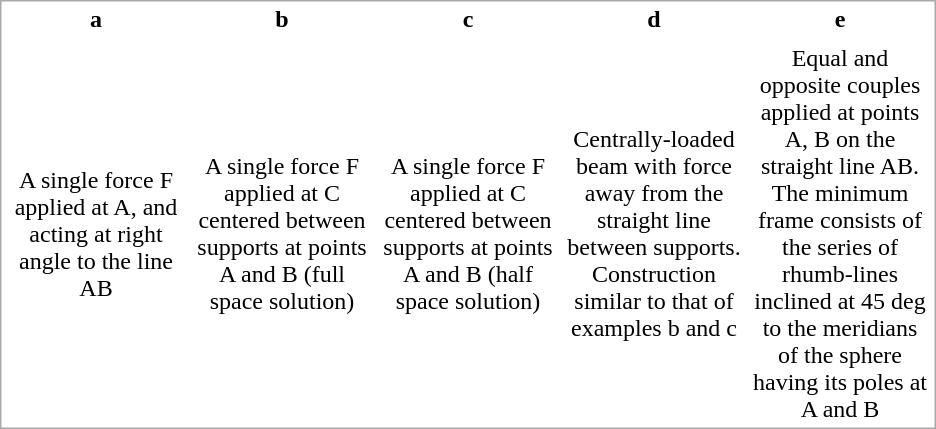<table style="border-spacing: 2px; border: 1px solid darkgray;">
<tr>
<th style="width: 120px;">a</th>
<th style="width: 120px;">b</th>
<th style="width: 120px;">c</th>
<th style="width: 120px;">d</th>
<th style="width: 120px;">e</th>
</tr>
<tr style="text-align: center;">
<td></td>
<td></td>
<td></td>
<td></td>
<td></td>
</tr>
<tr style="text-align: center;">
<td>A single force F applied at A, and acting at right angle to the line AB</td>
<td>A single force F applied at C centered between supports at points A and B (full space solution)</td>
<td>A single force F applied at C centered between supports at points A and B (half space solution)</td>
<td>Centrally-loaded beam with force away from the straight line between supports. Construction similar to that of examples b and c</td>
<td>Equal and opposite couples applied at points A, B on the straight line AB. The minimum frame consists of the series of rhumb-lines inclined at 45 deg to the meridians of the sphere having its poles at A and B</td>
</tr>
</table>
